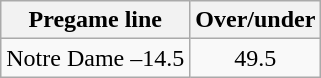<table class="wikitable">
<tr align="center">
<th style=>Pregame line</th>
<th style=>Over/under</th>
</tr>
<tr align="center">
<td>Notre Dame –14.5</td>
<td>49.5</td>
</tr>
</table>
